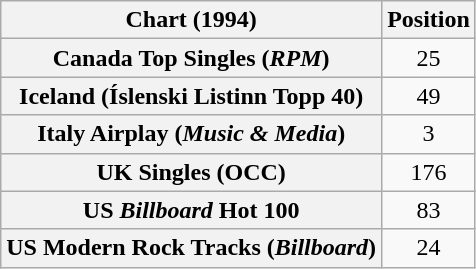<table class="wikitable sortable plainrowheaders" style="text-align:center">
<tr>
<th scope="col">Chart (1994)</th>
<th scope="col">Position</th>
</tr>
<tr>
<th scope="row">Canada Top Singles (<em>RPM</em>)</th>
<td>25</td>
</tr>
<tr>
<th scope="row">Iceland (Íslenski Listinn Topp 40)</th>
<td>49</td>
</tr>
<tr>
<th scope="row">Italy Airplay (<em>Music & Media</em>)</th>
<td>3</td>
</tr>
<tr>
<th scope="row">UK Singles (OCC)</th>
<td>176</td>
</tr>
<tr>
<th scope="row">US <em>Billboard</em> Hot 100</th>
<td>83</td>
</tr>
<tr>
<th scope="row">US Modern Rock Tracks (<em>Billboard</em>)</th>
<td>24</td>
</tr>
</table>
